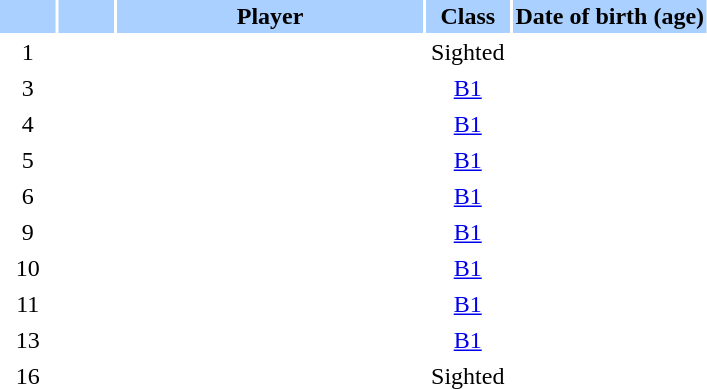<table class="sortable" border="0" cellspacing="2" cellpadding="2">
<tr style="background-color:#AAD0FF">
<th width=8%></th>
<th width=8%></th>
<th width=44%>Player</th>
<th width=12%>Class</th>
<th width=28%>Date of birth (age)</th>
</tr>
<tr>
<td style="text-align: center;">1</td>
<td style="text-align: center;"></td>
<td></td>
<td style="text-align: center;">Sighted</td>
<td></td>
</tr>
<tr>
<td style="text-align: center;">3</td>
<td style="text-align: center;"></td>
<td></td>
<td style="text-align: center;"><a href='#'>B1</a></td>
<td></td>
</tr>
<tr>
<td style="text-align: center;">4</td>
<td style="text-align: center;"></td>
<td></td>
<td style="text-align: center;"><a href='#'>B1</a></td>
<td></td>
</tr>
<tr>
<td style="text-align: center;">5</td>
<td style="text-align: center;"></td>
<td></td>
<td style="text-align: center;"><a href='#'>B1</a></td>
<td></td>
</tr>
<tr>
<td style="text-align: center;">6</td>
<td style="text-align: center;"></td>
<td></td>
<td style="text-align: center;"><a href='#'>B1</a></td>
<td></td>
</tr>
<tr>
<td style="text-align: center;">9</td>
<td style="text-align: center;"></td>
<td></td>
<td style="text-align: center;"><a href='#'>B1</a></td>
<td></td>
</tr>
<tr>
<td style="text-align: center;">10</td>
<td style="text-align: center;"></td>
<td></td>
<td style="text-align: center;"><a href='#'>B1</a></td>
<td></td>
</tr>
<tr>
<td style="text-align: center;">11</td>
<td style="text-align: center;"></td>
<td></td>
<td style="text-align: center;"><a href='#'>B1</a></td>
<td></td>
</tr>
<tr>
<td style="text-align: center;">13</td>
<td style="text-align: center;"></td>
<td></td>
<td style="text-align: center;"><a href='#'>B1</a></td>
<td></td>
</tr>
<tr>
<td style="text-align: center;">16</td>
<td style="text-align: center;"></td>
<td></td>
<td style="text-align: center;">Sighted</td>
<td></td>
</tr>
</table>
